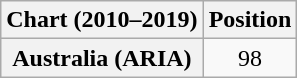<table class="wikitable plainrowheaders" style="text-align:center">
<tr>
<th scope="col">Chart (2010–2019)</th>
<th scope="col">Position</th>
</tr>
<tr>
<th scope="row">Australia (ARIA)</th>
<td>98</td>
</tr>
</table>
